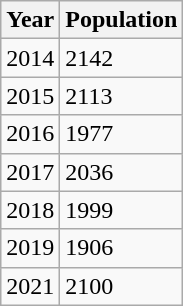<table class="wikitable">
<tr>
<th>Year</th>
<th>Population</th>
</tr>
<tr>
<td>2014</td>
<td>2142</td>
</tr>
<tr>
<td>2015</td>
<td>2113</td>
</tr>
<tr>
<td>2016</td>
<td>1977</td>
</tr>
<tr>
<td>2017</td>
<td>2036</td>
</tr>
<tr>
<td>2018</td>
<td>1999</td>
</tr>
<tr>
<td>2019</td>
<td>1906</td>
</tr>
<tr>
<td>2021</td>
<td>2100</td>
</tr>
</table>
